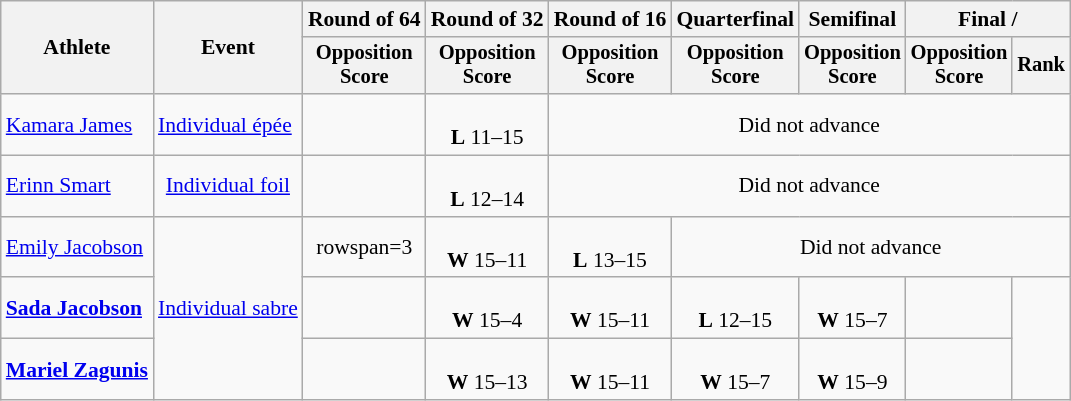<table class=wikitable style=font-size:90%;text-align:center>
<tr>
<th rowspan=2>Athlete</th>
<th rowspan=2>Event</th>
<th>Round of 64</th>
<th>Round of 32</th>
<th>Round of 16</th>
<th>Quarterfinal</th>
<th>Semifinal</th>
<th colspan=2>Final / </th>
</tr>
<tr style=font-size:95%>
<th>Opposition <br> Score</th>
<th>Opposition <br> Score</th>
<th>Opposition <br> Score</th>
<th>Opposition <br> Score</th>
<th>Opposition <br> Score</th>
<th>Opposition <br> Score</th>
<th>Rank</th>
</tr>
<tr>
<td align=left><a href='#'>Kamara James</a></td>
<td align=left><a href='#'>Individual épée</a></td>
<td></td>
<td><br><strong>L</strong> 11–15</td>
<td colspan=5>Did not advance</td>
</tr>
<tr>
<td align=left><a href='#'>Erinn Smart</a></td>
<td><a href='#'>Individual foil</a></td>
<td></td>
<td><br><strong>L</strong> 12–14</td>
<td colspan=5>Did not advance</td>
</tr>
<tr>
<td align=left><a href='#'>Emily Jacobson</a></td>
<td align=left rowspan=3><a href='#'>Individual sabre</a></td>
<td>rowspan=3 </td>
<td><br><strong>W</strong> 15–11</td>
<td><br><strong>L</strong> 13–15</td>
<td colspan=4>Did not advance</td>
</tr>
<tr>
<td align=left><strong><a href='#'>Sada Jacobson</a></strong></td>
<td></td>
<td><br><strong>W</strong> 15–4</td>
<td><br><strong>W</strong> 15–11</td>
<td><br><strong>L</strong> 12–15</td>
<td><br><strong>W</strong> 15–7</td>
<td></td>
</tr>
<tr>
<td align=left><strong><a href='#'>Mariel Zagunis</a></strong></td>
<td></td>
<td><br><strong>W</strong> 15–13</td>
<td><br><strong>W</strong> 15–11</td>
<td><br><strong>W</strong> 15–7</td>
<td><br><strong>W</strong> 15–9</td>
<td></td>
</tr>
</table>
